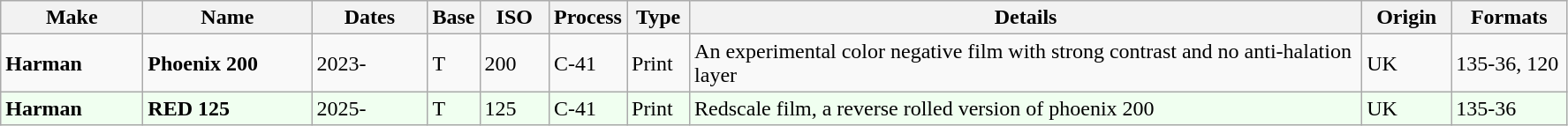<table class="wikitable">
<tr>
<th scope="col" style="width: 100px;">Make</th>
<th scope="col" style="width: 120px;">Name</th>
<th scope="col" style="width: 80px;">Dates</th>
<th scope="col" style="width: 30px;">Base</th>
<th scope="col" style="width: 45px;">ISO</th>
<th scope="col" style="width: 40px;">Process</th>
<th scope="col" style="width: 40px;">Type</th>
<th scope="col" style="width: 500px;">Details</th>
<th scope="col" style="width: 60px;">Origin</th>
<th scope="col" style="width: 80px;">Formats</th>
</tr>
<tr>
<td><strong>Harman</strong></td>
<td><strong>Phoenix 200</strong></td>
<td>2023-</td>
<td>T</td>
<td>200</td>
<td>C-41</td>
<td>Print</td>
<td>An experimental color negative film with strong contrast and no anti-halation layer </td>
<td>UK</td>
<td>135-36, 120</td>
</tr>
<tr style="background:honeyDew;">
<td><strong>Harman</strong></td>
<td><strong>RED 125</strong></td>
<td>2025-</td>
<td>T</td>
<td>125</td>
<td>C-41</td>
<td>Print</td>
<td>Redscale film, a reverse rolled version of phoenix 200 </td>
<td>UK</td>
<td>135-36</td>
</tr>
</table>
